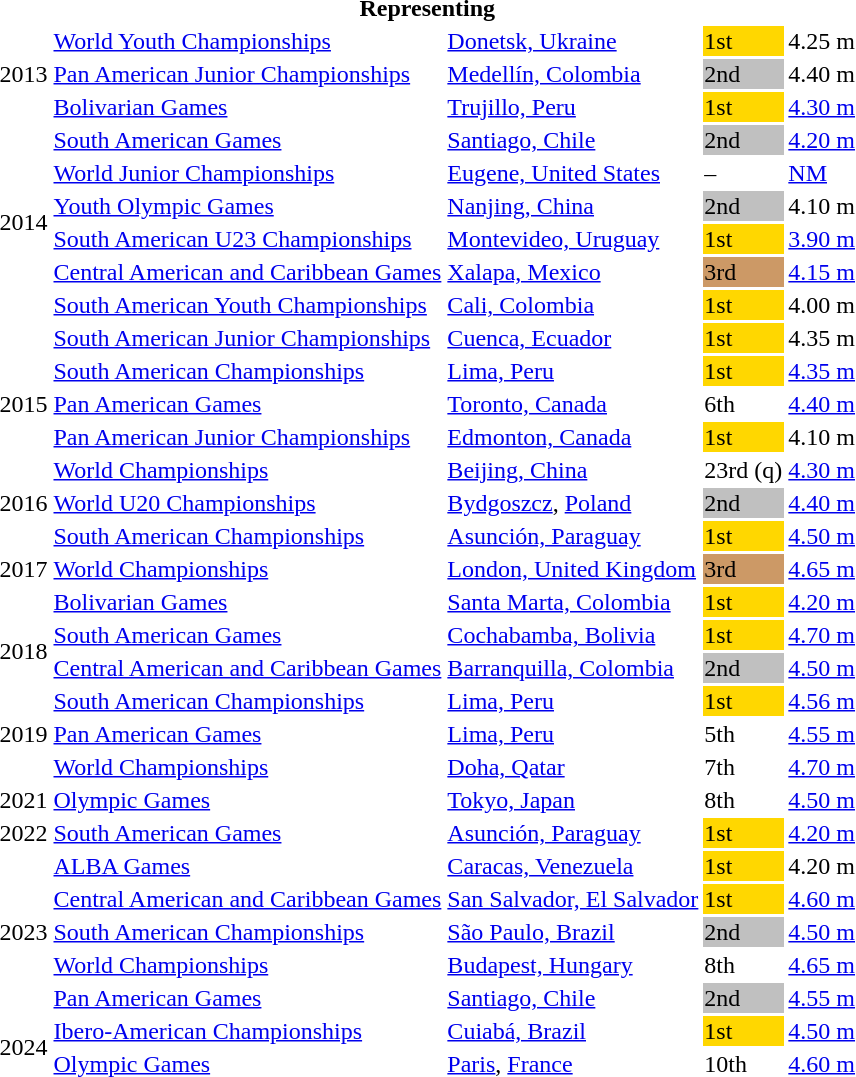<table>
<tr>
<th colspan="5">Representing </th>
</tr>
<tr>
<td rowspan=3>2013</td>
<td><a href='#'>World Youth Championships</a></td>
<td><a href='#'>Donetsk, Ukraine</a></td>
<td bgcolor=gold>1st</td>
<td>4.25 m</td>
</tr>
<tr>
<td><a href='#'>Pan American Junior Championships</a></td>
<td><a href='#'>Medellín, Colombia</a></td>
<td bgcolor=silver>2nd</td>
<td>4.40 m</td>
</tr>
<tr>
<td><a href='#'>Bolivarian Games</a></td>
<td><a href='#'>Trujillo, Peru</a></td>
<td bgcolor=gold>1st</td>
<td><a href='#'>4.30 m</a></td>
</tr>
<tr>
<td rowspan=6>2014</td>
<td><a href='#'>South American Games</a></td>
<td><a href='#'>Santiago, Chile</a></td>
<td bgcolor=silver>2nd</td>
<td><a href='#'>4.20 m</a></td>
</tr>
<tr>
<td><a href='#'>World Junior Championships</a></td>
<td><a href='#'>Eugene, United States</a></td>
<td>–</td>
<td><a href='#'>NM</a></td>
</tr>
<tr>
<td><a href='#'>Youth Olympic Games</a></td>
<td><a href='#'>Nanjing, China</a></td>
<td bgcolor=silver>2nd</td>
<td>4.10 m</td>
</tr>
<tr>
<td><a href='#'>South American U23 Championships</a></td>
<td><a href='#'>Montevideo, Uruguay</a></td>
<td bgcolor=gold>1st</td>
<td><a href='#'>3.90 m</a></td>
</tr>
<tr>
<td><a href='#'>Central American and Caribbean Games</a></td>
<td><a href='#'>Xalapa, Mexico</a></td>
<td bgcolor=cc9966>3rd</td>
<td><a href='#'>4.15 m</a></td>
</tr>
<tr>
<td><a href='#'>South American Youth Championships</a></td>
<td><a href='#'>Cali, Colombia</a></td>
<td bgcolor=gold>1st</td>
<td>4.00 m</td>
</tr>
<tr>
<td rowspan=5>2015</td>
<td><a href='#'>South American Junior Championships</a></td>
<td><a href='#'>Cuenca, Ecuador</a></td>
<td bgcolor=gold>1st</td>
<td>4.35 m</td>
</tr>
<tr>
<td><a href='#'>South American Championships</a></td>
<td><a href='#'>Lima, Peru</a></td>
<td bgcolor=gold>1st</td>
<td><a href='#'>4.35 m</a></td>
</tr>
<tr>
<td><a href='#'>Pan American Games</a></td>
<td><a href='#'>Toronto, Canada</a></td>
<td>6th</td>
<td><a href='#'>4.40 m</a></td>
</tr>
<tr>
<td><a href='#'>Pan American Junior Championships</a></td>
<td><a href='#'>Edmonton, Canada</a></td>
<td bgcolor=gold>1st</td>
<td>4.10 m</td>
</tr>
<tr>
<td><a href='#'>World Championships</a></td>
<td><a href='#'>Beijing, China</a></td>
<td>23rd (q)</td>
<td><a href='#'>4.30 m</a></td>
</tr>
<tr>
<td>2016</td>
<td><a href='#'>World U20 Championships</a></td>
<td><a href='#'>Bydgoszcz</a>, <a href='#'>Poland</a></td>
<td bgcolor=silver>2nd</td>
<td><a href='#'>4.40 m</a></td>
</tr>
<tr>
<td rowspan=3>2017</td>
<td><a href='#'>South American Championships</a></td>
<td><a href='#'>Asunción, Paraguay</a></td>
<td bgcolor=gold>1st</td>
<td><a href='#'>4.50 m</a></td>
</tr>
<tr>
<td><a href='#'>World Championships</a></td>
<td><a href='#'>London, United Kingdom</a></td>
<td bgcolor=cc9966>3rd</td>
<td><a href='#'>4.65 m</a> </td>
</tr>
<tr>
<td><a href='#'>Bolivarian Games</a></td>
<td><a href='#'>Santa Marta, Colombia</a></td>
<td bgcolor=gold>1st</td>
<td><a href='#'>4.20 m</a></td>
</tr>
<tr>
<td rowspan=2>2018</td>
<td><a href='#'>South American Games</a></td>
<td><a href='#'>Cochabamba, Bolivia</a></td>
<td bgcolor=gold>1st</td>
<td><a href='#'>4.70 m</a></td>
</tr>
<tr>
<td><a href='#'>Central American and Caribbean Games</a></td>
<td><a href='#'>Barranquilla, Colombia</a></td>
<td bgcolor=silver>2nd</td>
<td><a href='#'>4.50 m</a></td>
</tr>
<tr>
<td rowspan=3>2019</td>
<td><a href='#'>South American Championships</a></td>
<td><a href='#'>Lima, Peru</a></td>
<td bgcolor=gold>1st</td>
<td><a href='#'>4.56 m</a></td>
</tr>
<tr>
<td><a href='#'>Pan American Games</a></td>
<td><a href='#'>Lima, Peru</a></td>
<td>5th</td>
<td><a href='#'>4.55 m</a></td>
</tr>
<tr>
<td><a href='#'>World Championships</a></td>
<td><a href='#'>Doha, Qatar</a></td>
<td>7th</td>
<td><a href='#'>4.70 m</a></td>
</tr>
<tr>
<td>2021</td>
<td><a href='#'>Olympic Games</a></td>
<td><a href='#'>Tokyo, Japan</a></td>
<td>8th</td>
<td><a href='#'>4.50 m</a></td>
</tr>
<tr>
<td>2022</td>
<td><a href='#'>South American Games</a></td>
<td><a href='#'>Asunción, Paraguay</a></td>
<td bgcolor=gold>1st</td>
<td><a href='#'>4.20 m</a></td>
</tr>
<tr>
<td rowspan=5>2023</td>
<td><a href='#'>ALBA Games</a></td>
<td><a href='#'>Caracas, Venezuela</a></td>
<td bgcolor=gold>1st</td>
<td>4.20 m</td>
</tr>
<tr>
<td><a href='#'>Central American and Caribbean Games</a></td>
<td><a href='#'>San Salvador, El Salvador</a></td>
<td bgcolor=gold>1st</td>
<td><a href='#'>4.60 m</a></td>
</tr>
<tr>
<td><a href='#'>South American Championships</a></td>
<td><a href='#'>São Paulo, Brazil</a></td>
<td bgcolor=silver>2nd</td>
<td><a href='#'>4.50 m</a></td>
</tr>
<tr>
<td><a href='#'>World Championships</a></td>
<td><a href='#'>Budapest, Hungary</a></td>
<td>8th</td>
<td><a href='#'>4.65 m</a></td>
</tr>
<tr>
<td><a href='#'>Pan American Games</a></td>
<td><a href='#'>Santiago, Chile</a></td>
<td bgcolor=silver>2nd</td>
<td><a href='#'>4.55 m</a></td>
</tr>
<tr>
<td rowspan=2>2024</td>
<td><a href='#'>Ibero-American Championships</a></td>
<td><a href='#'>Cuiabá, Brazil</a></td>
<td bgcolor=gold>1st</td>
<td><a href='#'>4.50 m</a></td>
</tr>
<tr>
<td><a href='#'>Olympic Games</a></td>
<td><a href='#'>Paris</a>, <a href='#'>France</a></td>
<td>10th</td>
<td><a href='#'>4.60 m</a></td>
</tr>
</table>
